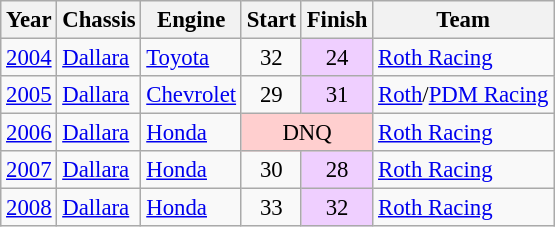<table class="wikitable" style="font-size: 95%;">
<tr>
<th>Year</th>
<th>Chassis</th>
<th>Engine</th>
<th>Start</th>
<th>Finish</th>
<th>Team</th>
</tr>
<tr>
<td><a href='#'>2004</a></td>
<td><a href='#'>Dallara</a></td>
<td><a href='#'>Toyota</a></td>
<td align=center>32</td>
<td align=center style="background:#EFCFFF;">24</td>
<td><a href='#'>Roth Racing</a></td>
</tr>
<tr>
<td><a href='#'>2005</a></td>
<td><a href='#'>Dallara</a></td>
<td><a href='#'>Chevrolet</a></td>
<td align=center>29</td>
<td align=center style="background:#EFCFFF;">31</td>
<td><a href='#'>Roth</a>/<a href='#'>PDM Racing</a></td>
</tr>
<tr>
<td><a href='#'>2006</a></td>
<td><a href='#'>Dallara</a></td>
<td><a href='#'>Honda</a></td>
<td align=center colspan=2 style="background:#FFCFCF;">DNQ</td>
<td><a href='#'>Roth Racing</a></td>
</tr>
<tr>
<td><a href='#'>2007</a></td>
<td><a href='#'>Dallara</a></td>
<td><a href='#'>Honda</a></td>
<td align=center>30</td>
<td align=center style="background:#EFCFFF;">28</td>
<td><a href='#'>Roth Racing</a></td>
</tr>
<tr>
<td><a href='#'>2008</a></td>
<td><a href='#'>Dallara</a></td>
<td><a href='#'>Honda</a></td>
<td align=center>33</td>
<td align=center style="background:#EFCFFF;">32</td>
<td><a href='#'>Roth Racing</a></td>
</tr>
</table>
